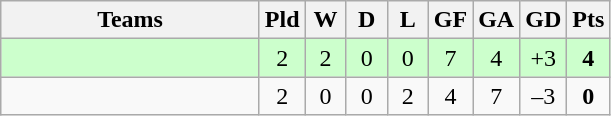<table class="wikitable" style="text-align: center;">
<tr>
<th width=165>Teams</th>
<th width=20>Pld</th>
<th width=20>W</th>
<th width=20>D</th>
<th width=20>L</th>
<th width=20>GF</th>
<th width=20>GA</th>
<th width=20>GD</th>
<th width=20>Pts</th>
</tr>
<tr align=center style="background:#ccffcc;">
<td style="text-align:left;"></td>
<td>2</td>
<td>2</td>
<td>0</td>
<td>0</td>
<td>7</td>
<td>4</td>
<td>+3</td>
<td><strong>4</strong></td>
</tr>
<tr align=center>
<td style="text-align:left;"></td>
<td>2</td>
<td>0</td>
<td>0</td>
<td>2</td>
<td>4</td>
<td>7</td>
<td>–3</td>
<td><strong>0</strong></td>
</tr>
</table>
